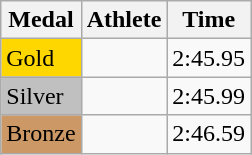<table class="wikitable">
<tr>
<th>Medal</th>
<th>Athlete</th>
<th>Time</th>
</tr>
<tr>
<td bgcolor="gold">Gold</td>
<td></td>
<td>2:45.95</td>
</tr>
<tr>
<td bgcolor="silver">Silver</td>
<td></td>
<td>2:45.99</td>
</tr>
<tr>
<td bgcolor="CC9966">Bronze</td>
<td></td>
<td>2:46.59</td>
</tr>
</table>
